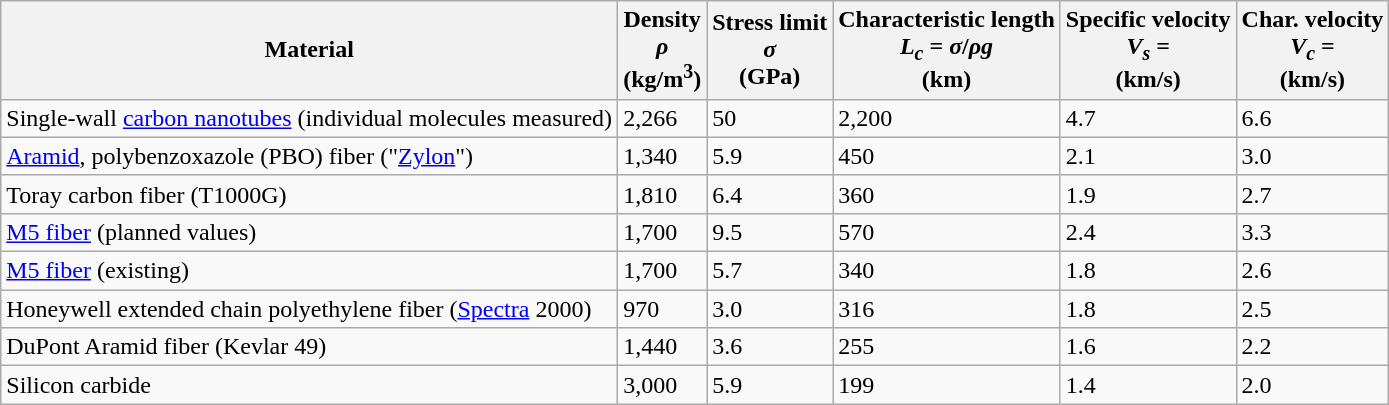<table class="wikitable sortable">
<tr>
<th>Material</th>
<th>Density <br><em>ρ</em> <br>(kg/m<sup>3</sup>)</th>
<th>Stress limit <br> <em>σ</em> <br>(GPa)</th>
<th>Characteristic length <br><em>L</em><sub><em>c</em></sub> = <em>σ</em>/<em>ρg</em> <br>(km)</th>
<th>Specific velocity <br><em>V</em><sub><em>s</em></sub> =  <br>(km/s)</th>
<th>Char. velocity <br><em>V</em><sub><em>c</em></sub> =  <br>(km/s)</th>
</tr>
<tr>
<td>Single-wall <a href='#'>carbon nanotubes</a> (individual molecules measured)</td>
<td>2,266</td>
<td>50</td>
<td>2,200</td>
<td>4.7</td>
<td>6.6</td>
</tr>
<tr>
<td><a href='#'>Aramid</a>, polybenzoxazole (PBO) fiber ("<a href='#'>Zylon</a>")</td>
<td>1,340</td>
<td>5.9</td>
<td>450</td>
<td>2.1</td>
<td>3.0</td>
</tr>
<tr>
<td>Toray carbon fiber (T1000G)</td>
<td>1,810</td>
<td>6.4</td>
<td>360</td>
<td>1.9</td>
<td>2.7</td>
</tr>
<tr>
<td><a href='#'>M5 fiber</a> (planned values)</td>
<td>1,700</td>
<td>9.5</td>
<td>570</td>
<td>2.4</td>
<td>3.3</td>
</tr>
<tr>
<td><a href='#'>M5 fiber</a> (existing)</td>
<td>1,700</td>
<td>5.7</td>
<td>340</td>
<td>1.8</td>
<td>2.6</td>
</tr>
<tr>
<td>Honeywell extended chain polyethylene fiber (<a href='#'>Spectra</a> 2000)</td>
<td>970</td>
<td>3.0</td>
<td>316</td>
<td>1.8</td>
<td>2.5</td>
</tr>
<tr>
<td>DuPont Aramid fiber (Kevlar 49)</td>
<td>1,440</td>
<td>3.6</td>
<td>255</td>
<td>1.6</td>
<td>2.2</td>
</tr>
<tr>
<td>Silicon carbide </td>
<td>3,000</td>
<td>5.9</td>
<td>199</td>
<td>1.4</td>
<td>2.0</td>
</tr>
</table>
